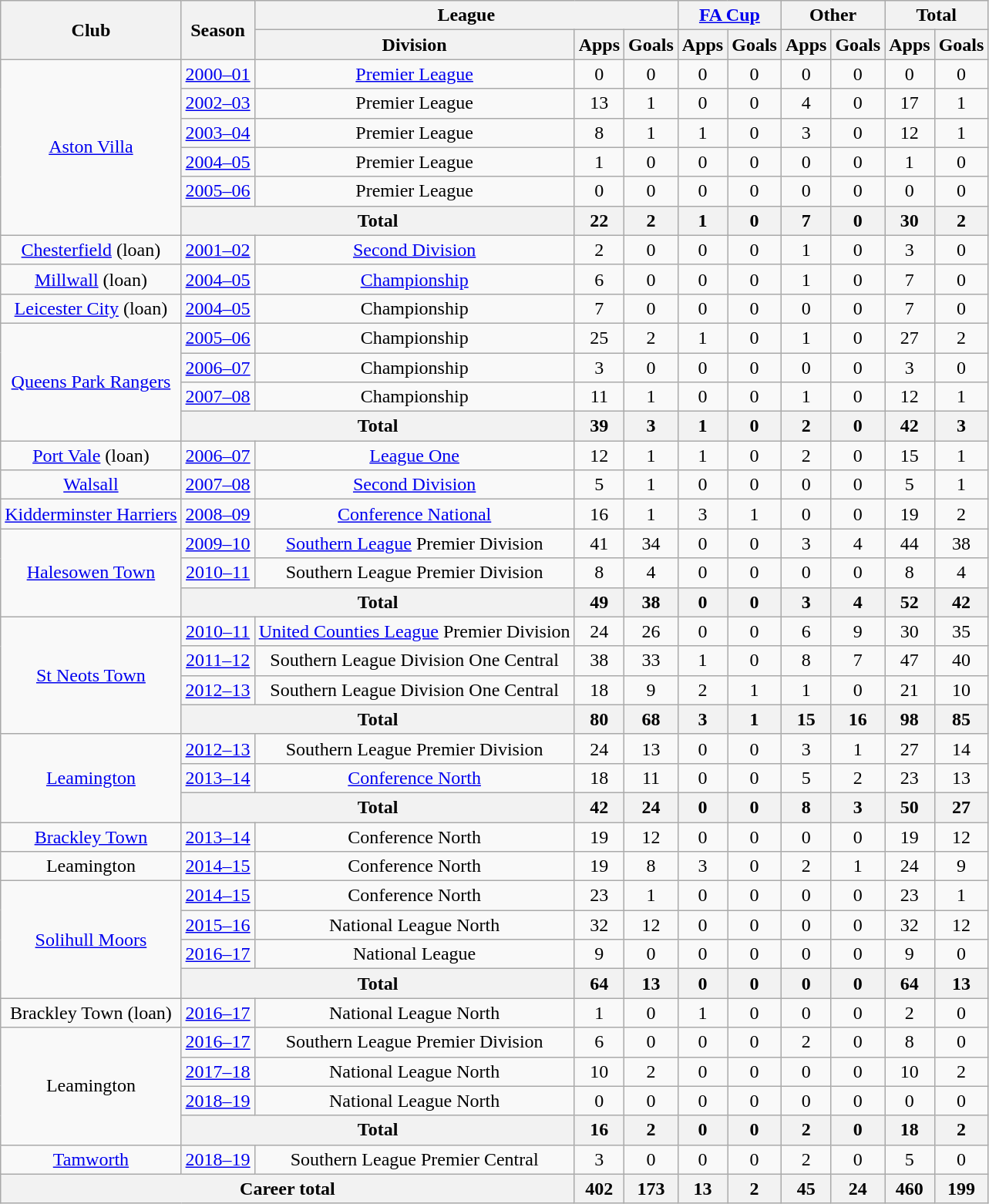<table class="wikitable" style="text-align:center">
<tr>
<th rowspan="2">Club</th>
<th rowspan="2">Season</th>
<th colspan="3">League</th>
<th colspan="2"><a href='#'>FA Cup</a></th>
<th colspan="2">Other</th>
<th colspan="2">Total</th>
</tr>
<tr>
<th>Division</th>
<th>Apps</th>
<th>Goals</th>
<th>Apps</th>
<th>Goals</th>
<th>Apps</th>
<th>Goals</th>
<th>Apps</th>
<th>Goals</th>
</tr>
<tr>
<td rowspan="6"><a href='#'>Aston Villa</a></td>
<td><a href='#'>2000–01</a></td>
<td><a href='#'>Premier League</a></td>
<td>0</td>
<td>0</td>
<td>0</td>
<td>0</td>
<td>0</td>
<td>0</td>
<td>0</td>
<td>0</td>
</tr>
<tr>
<td><a href='#'>2002–03</a></td>
<td>Premier League</td>
<td>13</td>
<td>1</td>
<td>0</td>
<td>0</td>
<td>4</td>
<td>0</td>
<td>17</td>
<td>1</td>
</tr>
<tr>
<td><a href='#'>2003–04</a></td>
<td>Premier League</td>
<td>8</td>
<td>1</td>
<td>1</td>
<td>0</td>
<td>3</td>
<td>0</td>
<td>12</td>
<td>1</td>
</tr>
<tr>
<td><a href='#'>2004–05</a></td>
<td>Premier League</td>
<td>1</td>
<td>0</td>
<td>0</td>
<td>0</td>
<td>0</td>
<td>0</td>
<td>1</td>
<td>0</td>
</tr>
<tr>
<td><a href='#'>2005–06</a></td>
<td>Premier League</td>
<td>0</td>
<td>0</td>
<td>0</td>
<td>0</td>
<td>0</td>
<td>0</td>
<td>0</td>
<td>0</td>
</tr>
<tr>
<th colspan="2">Total</th>
<th>22</th>
<th>2</th>
<th>1</th>
<th>0</th>
<th>7</th>
<th>0</th>
<th>30</th>
<th>2</th>
</tr>
<tr>
<td><a href='#'>Chesterfield</a> (loan)</td>
<td><a href='#'>2001–02</a></td>
<td><a href='#'>Second Division</a></td>
<td>2</td>
<td>0</td>
<td>0</td>
<td>0</td>
<td>1</td>
<td>0</td>
<td>3</td>
<td>0</td>
</tr>
<tr>
<td><a href='#'>Millwall</a> (loan)</td>
<td><a href='#'>2004–05</a></td>
<td><a href='#'>Championship</a></td>
<td>6</td>
<td>0</td>
<td>0</td>
<td>0</td>
<td>1</td>
<td>0</td>
<td>7</td>
<td>0</td>
</tr>
<tr>
<td><a href='#'>Leicester City</a> (loan)</td>
<td><a href='#'>2004–05</a></td>
<td>Championship</td>
<td>7</td>
<td>0</td>
<td>0</td>
<td>0</td>
<td>0</td>
<td>0</td>
<td>7</td>
<td>0</td>
</tr>
<tr>
<td rowspan="4"><a href='#'>Queens Park Rangers</a></td>
<td><a href='#'>2005–06</a></td>
<td>Championship</td>
<td>25</td>
<td>2</td>
<td>1</td>
<td>0</td>
<td>1</td>
<td>0</td>
<td>27</td>
<td>2</td>
</tr>
<tr>
<td><a href='#'>2006–07</a></td>
<td>Championship</td>
<td>3</td>
<td>0</td>
<td>0</td>
<td>0</td>
<td>0</td>
<td>0</td>
<td>3</td>
<td>0</td>
</tr>
<tr>
<td><a href='#'>2007–08</a></td>
<td>Championship</td>
<td>11</td>
<td>1</td>
<td>0</td>
<td>0</td>
<td>1</td>
<td>0</td>
<td>12</td>
<td>1</td>
</tr>
<tr>
<th colspan="2">Total</th>
<th>39</th>
<th>3</th>
<th>1</th>
<th>0</th>
<th>2</th>
<th>0</th>
<th>42</th>
<th>3</th>
</tr>
<tr>
<td><a href='#'>Port Vale</a> (loan)</td>
<td><a href='#'>2006–07</a></td>
<td><a href='#'>League One</a></td>
<td>12</td>
<td>1</td>
<td>1</td>
<td>0</td>
<td>2</td>
<td>0</td>
<td>15</td>
<td>1</td>
</tr>
<tr>
<td><a href='#'>Walsall</a></td>
<td><a href='#'>2007–08</a></td>
<td><a href='#'>Second Division</a></td>
<td>5</td>
<td>1</td>
<td>0</td>
<td>0</td>
<td>0</td>
<td>0</td>
<td>5</td>
<td>1</td>
</tr>
<tr>
<td><a href='#'>Kidderminster Harriers</a></td>
<td><a href='#'>2008–09</a></td>
<td><a href='#'>Conference National</a></td>
<td>16</td>
<td>1</td>
<td>3</td>
<td>1</td>
<td>0</td>
<td>0</td>
<td>19</td>
<td>2</td>
</tr>
<tr>
<td rowspan="3"><a href='#'>Halesowen Town</a></td>
<td><a href='#'>2009–10</a></td>
<td><a href='#'>Southern League</a> Premier Division</td>
<td>41</td>
<td>34</td>
<td>0</td>
<td>0</td>
<td>3</td>
<td>4</td>
<td>44</td>
<td>38</td>
</tr>
<tr>
<td><a href='#'>2010–11</a></td>
<td>Southern League Premier Division</td>
<td>8</td>
<td>4</td>
<td>0</td>
<td>0</td>
<td>0</td>
<td>0</td>
<td>8</td>
<td>4</td>
</tr>
<tr>
<th colspan="2">Total</th>
<th>49</th>
<th>38</th>
<th>0</th>
<th>0</th>
<th>3</th>
<th>4</th>
<th>52</th>
<th>42</th>
</tr>
<tr>
<td rowspan="4"><a href='#'>St Neots Town</a></td>
<td><a href='#'>2010–11</a></td>
<td><a href='#'>United Counties League</a> Premier Division</td>
<td>24</td>
<td>26</td>
<td>0</td>
<td>0</td>
<td>6</td>
<td>9</td>
<td>30</td>
<td>35</td>
</tr>
<tr>
<td><a href='#'>2011–12</a></td>
<td>Southern League Division One Central</td>
<td>38</td>
<td>33</td>
<td>1</td>
<td>0</td>
<td>8</td>
<td>7</td>
<td>47</td>
<td>40</td>
</tr>
<tr>
<td><a href='#'>2012–13</a></td>
<td>Southern League Division One Central</td>
<td>18</td>
<td>9</td>
<td>2</td>
<td>1</td>
<td>1</td>
<td>0</td>
<td>21</td>
<td>10</td>
</tr>
<tr>
<th colspan="2">Total</th>
<th>80</th>
<th>68</th>
<th>3</th>
<th>1</th>
<th>15</th>
<th>16</th>
<th>98</th>
<th>85</th>
</tr>
<tr>
<td rowspan="3"><a href='#'>Leamington</a></td>
<td><a href='#'>2012–13</a></td>
<td>Southern League Premier Division</td>
<td>24</td>
<td>13</td>
<td>0</td>
<td>0</td>
<td>3</td>
<td>1</td>
<td>27</td>
<td>14</td>
</tr>
<tr>
<td><a href='#'>2013–14</a></td>
<td><a href='#'>Conference North</a></td>
<td>18</td>
<td>11</td>
<td>0</td>
<td>0</td>
<td>5</td>
<td>2</td>
<td>23</td>
<td>13</td>
</tr>
<tr>
<th colspan="2">Total</th>
<th>42</th>
<th>24</th>
<th>0</th>
<th>0</th>
<th>8</th>
<th>3</th>
<th>50</th>
<th>27</th>
</tr>
<tr>
<td><a href='#'>Brackley Town</a></td>
<td><a href='#'>2013–14</a></td>
<td>Conference North</td>
<td>19</td>
<td>12</td>
<td>0</td>
<td>0</td>
<td>0</td>
<td>0</td>
<td>19</td>
<td>12</td>
</tr>
<tr>
<td>Leamington</td>
<td><a href='#'>2014–15</a></td>
<td>Conference North</td>
<td>19</td>
<td>8</td>
<td>3</td>
<td>0</td>
<td>2</td>
<td>1</td>
<td>24</td>
<td>9</td>
</tr>
<tr>
<td rowspan="4"><a href='#'>Solihull Moors</a></td>
<td><a href='#'>2014–15</a></td>
<td>Conference North</td>
<td>23</td>
<td>1</td>
<td>0</td>
<td>0</td>
<td>0</td>
<td>0</td>
<td>23</td>
<td>1</td>
</tr>
<tr>
<td><a href='#'>2015–16</a></td>
<td>National League North</td>
<td>32</td>
<td>12</td>
<td>0</td>
<td>0</td>
<td>0</td>
<td>0</td>
<td>32</td>
<td>12</td>
</tr>
<tr>
<td><a href='#'>2016–17</a></td>
<td>National League</td>
<td>9</td>
<td>0</td>
<td>0</td>
<td>0</td>
<td>0</td>
<td>0</td>
<td>9</td>
<td>0</td>
</tr>
<tr>
<th colspan="2">Total</th>
<th>64</th>
<th>13</th>
<th>0</th>
<th>0</th>
<th>0</th>
<th>0</th>
<th>64</th>
<th>13</th>
</tr>
<tr>
<td>Brackley Town (loan)</td>
<td><a href='#'>2016–17</a></td>
<td>National League North</td>
<td>1</td>
<td>0</td>
<td>1</td>
<td>0</td>
<td>0</td>
<td>0</td>
<td>2</td>
<td>0</td>
</tr>
<tr>
<td rowspan="4">Leamington</td>
<td><a href='#'>2016–17</a></td>
<td>Southern League Premier Division</td>
<td>6</td>
<td>0</td>
<td>0</td>
<td>0</td>
<td>2</td>
<td>0</td>
<td>8</td>
<td>0</td>
</tr>
<tr>
<td><a href='#'>2017–18</a></td>
<td>National League North</td>
<td>10</td>
<td>2</td>
<td>0</td>
<td>0</td>
<td>0</td>
<td>0</td>
<td>10</td>
<td>2</td>
</tr>
<tr>
<td><a href='#'>2018–19</a></td>
<td>National League North</td>
<td>0</td>
<td>0</td>
<td>0</td>
<td>0</td>
<td>0</td>
<td>0</td>
<td>0</td>
<td>0</td>
</tr>
<tr>
<th colspan="2">Total</th>
<th>16</th>
<th>2</th>
<th>0</th>
<th>0</th>
<th>2</th>
<th>0</th>
<th>18</th>
<th>2</th>
</tr>
<tr>
<td><a href='#'>Tamworth</a></td>
<td><a href='#'>2018–19</a></td>
<td>Southern League Premier Central</td>
<td>3</td>
<td>0</td>
<td>0</td>
<td>0</td>
<td>2</td>
<td>0</td>
<td>5</td>
<td>0</td>
</tr>
<tr>
<th colspan="3">Career total</th>
<th>402</th>
<th>173</th>
<th>13</th>
<th>2</th>
<th>45</th>
<th>24</th>
<th>460</th>
<th>199</th>
</tr>
</table>
